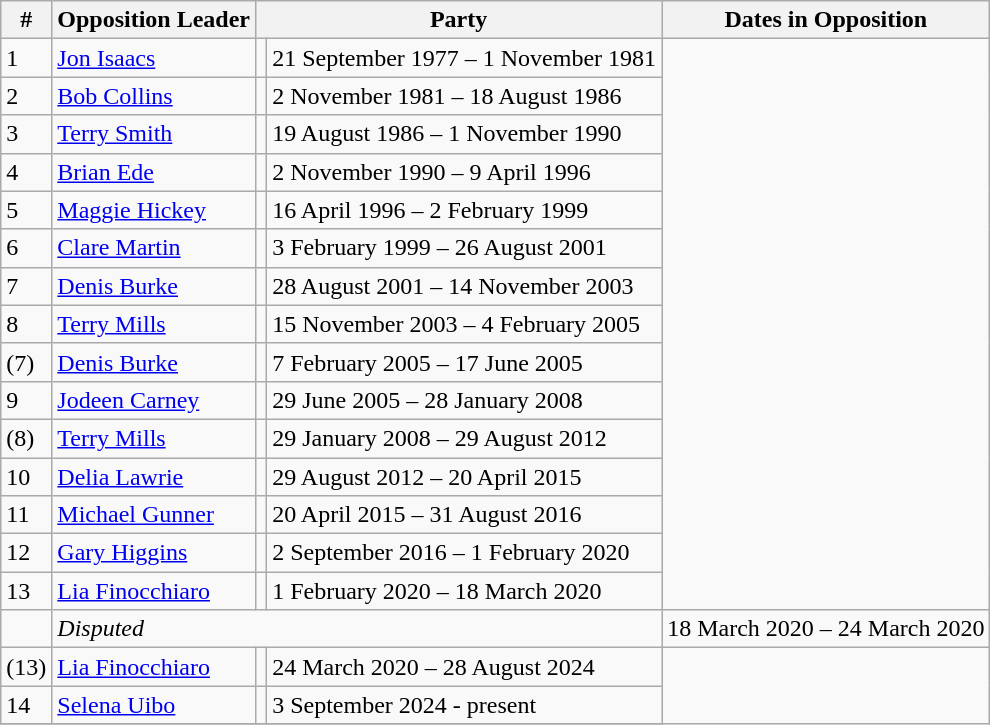<table class="wikitable">
<tr>
<th>#</th>
<th>Opposition Leader</th>
<th colspan=2>Party</th>
<th>Dates in Opposition</th>
</tr>
<tr>
<td>1</td>
<td><a href='#'>Jon Isaacs</a></td>
<td></td>
<td>21 September 1977 – 1 November 1981</td>
</tr>
<tr>
<td>2</td>
<td><a href='#'>Bob Collins</a></td>
<td></td>
<td>2 November 1981 – 18 August 1986</td>
</tr>
<tr>
<td>3</td>
<td><a href='#'>Terry Smith</a></td>
<td></td>
<td>19 August 1986 – 1 November 1990</td>
</tr>
<tr>
<td>4</td>
<td><a href='#'>Brian Ede</a></td>
<td></td>
<td>2 November 1990 – 9 April 1996</td>
</tr>
<tr>
<td>5</td>
<td><a href='#'>Maggie Hickey</a></td>
<td></td>
<td>16 April 1996 – 2 February 1999</td>
</tr>
<tr>
<td>6</td>
<td><a href='#'>Clare Martin</a></td>
<td></td>
<td>3 February 1999 – 26 August 2001</td>
</tr>
<tr>
<td>7</td>
<td><a href='#'>Denis Burke</a></td>
<td></td>
<td>28 August 2001 – 14 November 2003</td>
</tr>
<tr>
<td>8</td>
<td><a href='#'>Terry Mills</a></td>
<td></td>
<td>15 November 2003 – 4 February 2005</td>
</tr>
<tr>
<td>(7)</td>
<td><a href='#'>Denis Burke</a></td>
<td></td>
<td>7 February 2005 – 17 June 2005</td>
</tr>
<tr>
<td>9</td>
<td><a href='#'>Jodeen Carney</a></td>
<td></td>
<td>29 June 2005 – 28 January 2008</td>
</tr>
<tr>
<td>(8)</td>
<td><a href='#'>Terry Mills</a></td>
<td></td>
<td>29 January 2008 – 29 August 2012</td>
</tr>
<tr>
<td>10</td>
<td><a href='#'>Delia Lawrie</a></td>
<td></td>
<td>29 August 2012 – 20 April 2015</td>
</tr>
<tr>
<td>11</td>
<td><a href='#'>Michael Gunner</a></td>
<td></td>
<td>20 April 2015 – 31 August 2016</td>
</tr>
<tr>
<td>12</td>
<td><a href='#'>Gary Higgins</a></td>
<td></td>
<td>2 September 2016 – 1 February 2020</td>
</tr>
<tr>
<td>13</td>
<td><a href='#'>Lia Finocchiaro</a></td>
<td></td>
<td>1 February 2020 – 18 March 2020</td>
</tr>
<tr>
<td></td>
<td colspan=3><em>Disputed</em></td>
<td>18 March 2020 – 24 March 2020</td>
</tr>
<tr>
<td>(13)</td>
<td><a href='#'>Lia Finocchiaro</a></td>
<td></td>
<td>24 March 2020 – 28 August 2024</td>
</tr>
<tr>
<td>14</td>
<td><a href='#'>Selena Uibo</a></td>
<td></td>
<td>3 September 2024 - present</td>
</tr>
<tr>
</tr>
</table>
